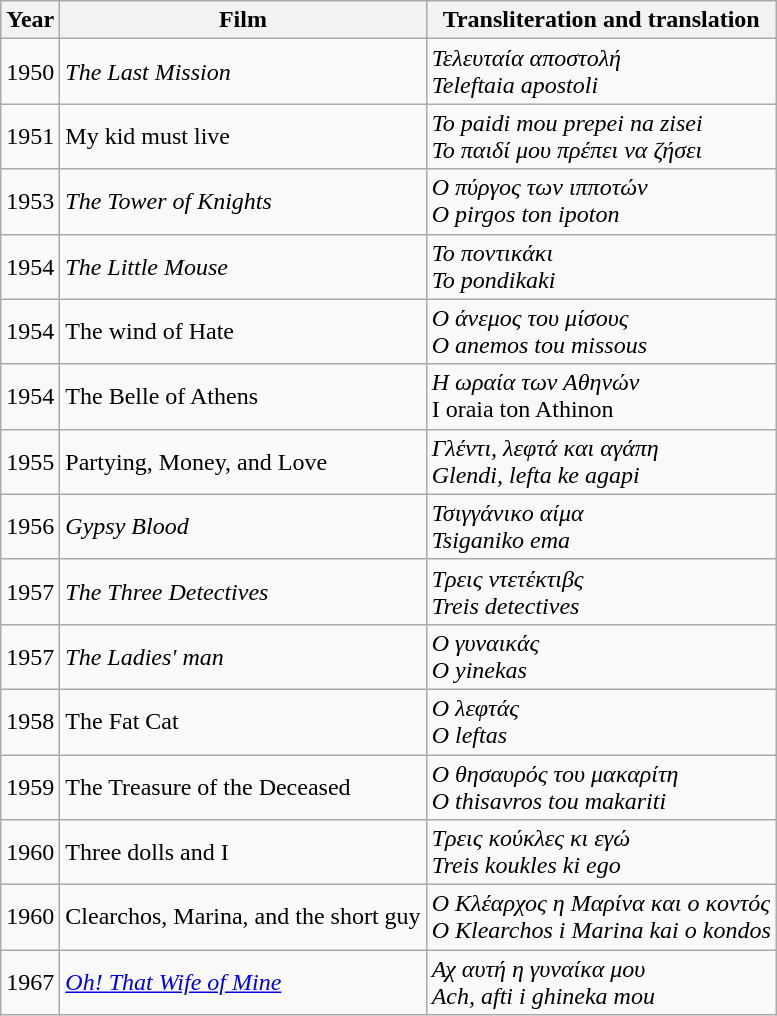<table class="wikitable">
<tr>
<th>Year</th>
<th>Film</th>
<th>Transliteration and translation</th>
</tr>
<tr>
<td>1950</td>
<td><em>The Last Mission</em></td>
<td><em>Τελευταία αποστολή</em><br><em>Teleftaia apostoli</em></td>
</tr>
<tr>
<td>1951</td>
<td>My kid must live</td>
<td><em>To paidi mou prepei na zisei</em> <br>  <em>Το παιδί μου πρέπει να ζήσει</em></td>
</tr>
<tr>
<td>1953</td>
<td><em>The Tower of Knights</em></td>
<td><em>Ο πύργος των ιπποτών</em><br><em>O pirgos ton ipoton</em></td>
</tr>
<tr>
<td>1954</td>
<td><em>The Little Mouse</em></td>
<td><em>Το ποντικάκι</em><br><em>To pondikaki</em></td>
</tr>
<tr>
<td>1954</td>
<td>The wind of Hate</td>
<td><em>Ο άνεμος του μίσους</em> <br> <em>O anemos tou missous</em></td>
</tr>
<tr>
<td>1954</td>
<td>The Belle of Athens</td>
<td><em>Η ωραία των Αθηνών</em>  <br> I oraia ton Athinon</td>
</tr>
<tr>
<td>1955</td>
<td>Partying, Money, and Love</td>
<td><em>Γλέντι, λεφτά και αγάπη</em>  <br> <em>Glendi, lefta ke agapi</em></td>
</tr>
<tr>
<td>1956</td>
<td><em>Gypsy Blood</em></td>
<td><em>Τσιγγάνικο αίμα</em><br><em>Tsiganiko ema</em></td>
</tr>
<tr>
<td>1957</td>
<td><em>The Three Detectives </em></td>
<td><em>Τρεις ντετέκτιβς</em><br><em>Treis detectives</em></td>
</tr>
<tr>
<td>1957</td>
<td><em>The Ladies' man</em></td>
<td><em>Ο γυναικάς</em><br><em>O yinekas</em></td>
</tr>
<tr>
<td>1958</td>
<td>The Fat Cat</td>
<td><em>Ο λεφτάς</em><br><em>O leftas</em></td>
</tr>
<tr>
<td>1959</td>
<td>The Treasure of the Deceased</td>
<td><em>Ο θησαυρός του μακαρίτη</em> <br>  <em> O thisavros tou makariti</em></td>
</tr>
<tr>
<td>1960</td>
<td>Three dolls and I</td>
<td><em>Τρεις κούκλες κι εγώ</em> <br>  <em>Treis koukles ki ego</em></td>
</tr>
<tr>
<td>1960</td>
<td>Clearchos, Marina, and the short guy</td>
<td><em>Ο Κλέαρχος η Μαρίνα και ο κοντός  <br>O Klearchos i Marina kai o kondos</em></td>
</tr>
<tr>
<td>1967</td>
<td><em><a href='#'>Oh! That Wife of Mine</a></em></td>
<td><em>Αχ αυτή η γυναίκα μου  <br> Ach, afti i ghineka mou</em></td>
</tr>
</table>
